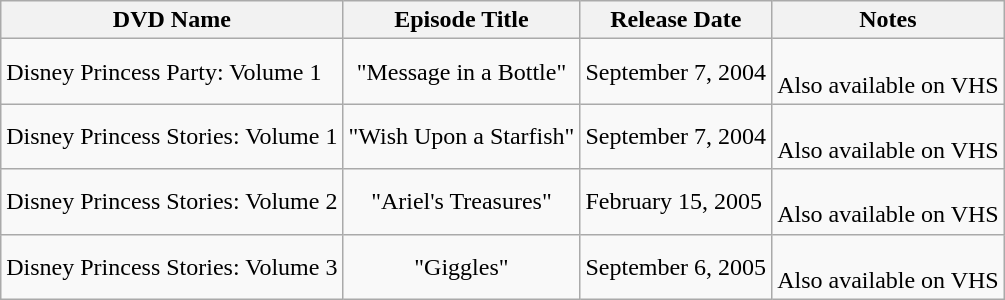<table class="wikitable">
<tr>
<th>DVD Name</th>
<th>Episode Title</th>
<th>Release Date</th>
<th>Notes</th>
</tr>
<tr>
<td>Disney Princess Party: Volume 1</td>
<td style="text-align:center;">"Message in a Bottle"</td>
<td>September 7, 2004</td>
<td><br>Also available on VHS</td>
</tr>
<tr>
<td>Disney Princess Stories: Volume 1</td>
<td style="text-align:center;">"Wish Upon a Starfish"</td>
<td>September 7, 2004</td>
<td><br>Also available on VHS</td>
</tr>
<tr>
<td>Disney Princess Stories: Volume 2</td>
<td style="text-align:center;">"Ariel's Treasures"</td>
<td>February 15, 2005</td>
<td><br>Also available on VHS</td>
</tr>
<tr>
<td>Disney Princess Stories: Volume 3</td>
<td style="text-align:center;">"Giggles"</td>
<td>September 6, 2005</td>
<td><br>Also available on VHS</td>
</tr>
</table>
